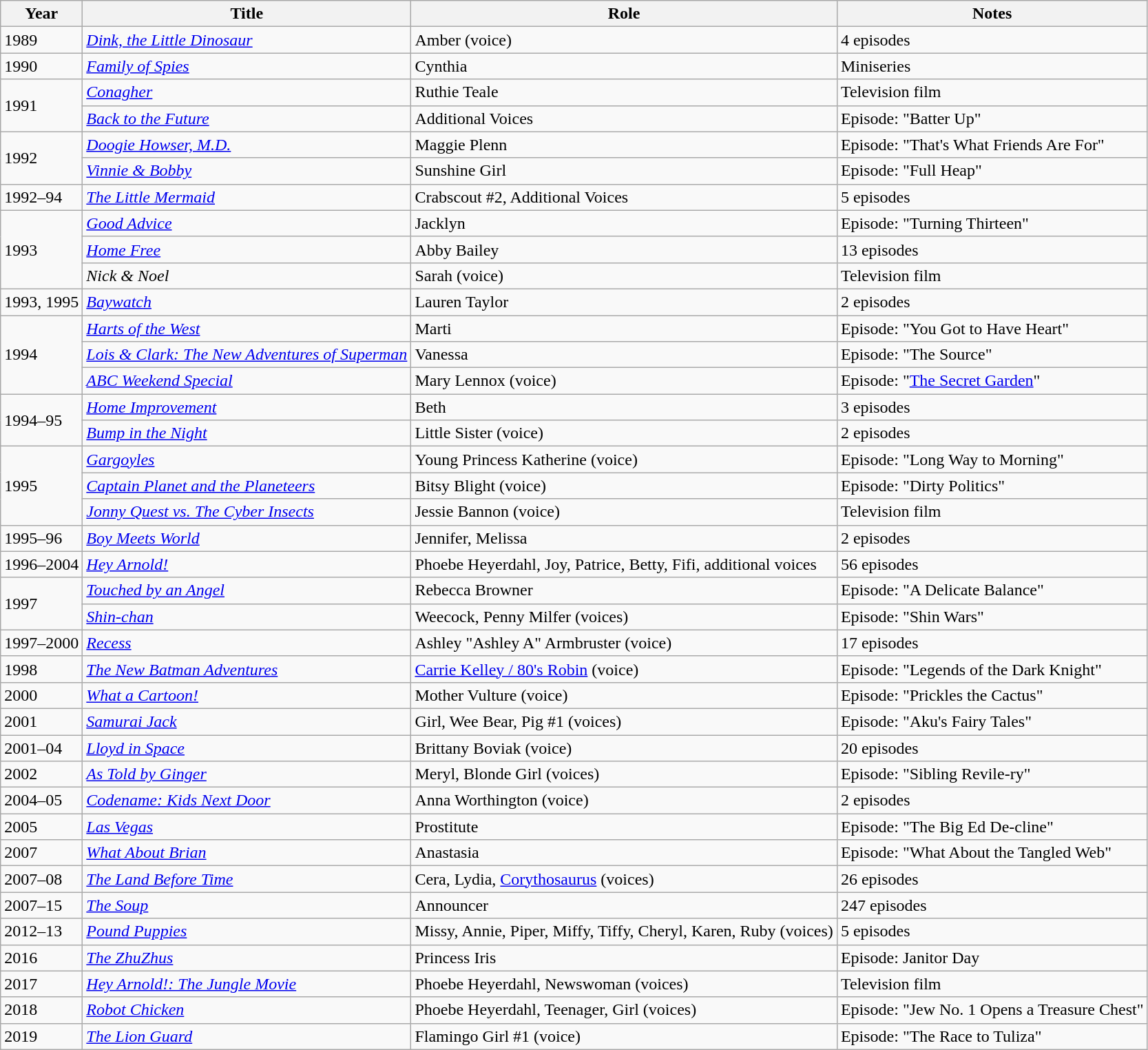<table class="wikitable sortable">
<tr>
<th>Year</th>
<th>Title</th>
<th>Role</th>
<th class="unsortable">Notes</th>
</tr>
<tr>
<td>1989</td>
<td><em><a href='#'>Dink, the Little Dinosaur</a></em></td>
<td>Amber (voice)</td>
<td>4 episodes</td>
</tr>
<tr>
<td>1990</td>
<td><em><a href='#'>Family of Spies</a></em></td>
<td>Cynthia</td>
<td>Miniseries</td>
</tr>
<tr>
<td rowspan="2">1991</td>
<td><em><a href='#'>Conagher</a></em></td>
<td>Ruthie Teale</td>
<td>Television film</td>
</tr>
<tr>
<td><em><a href='#'>Back to the Future</a></em></td>
<td>Additional Voices</td>
<td>Episode: "Batter Up"</td>
</tr>
<tr>
<td rowspan="2">1992</td>
<td><em><a href='#'>Doogie Howser, M.D.</a></em></td>
<td>Maggie Plenn</td>
<td>Episode: "That's What Friends Are For"</td>
</tr>
<tr>
<td><em><a href='#'>Vinnie & Bobby</a></em></td>
<td>Sunshine Girl</td>
<td>Episode: "Full Heap"</td>
</tr>
<tr>
<td>1992–94</td>
<td><em><a href='#'>The Little Mermaid</a></em></td>
<td>Crabscout #2, Additional Voices</td>
<td>5 episodes</td>
</tr>
<tr>
<td rowspan="3">1993</td>
<td><em><a href='#'>Good Advice</a></em></td>
<td>Jacklyn</td>
<td>Episode: "Turning Thirteen"</td>
</tr>
<tr>
<td><em><a href='#'>Home Free</a></em></td>
<td>Abby Bailey</td>
<td>13 episodes</td>
</tr>
<tr>
<td><em>Nick & Noel</em></td>
<td>Sarah (voice)</td>
<td>Television film</td>
</tr>
<tr>
<td>1993, 1995</td>
<td><em><a href='#'>Baywatch</a></em></td>
<td>Lauren Taylor</td>
<td>2 episodes</td>
</tr>
<tr>
<td rowspan="3">1994</td>
<td><em><a href='#'>Harts of the West</a></em></td>
<td>Marti</td>
<td>Episode: "You Got to Have Heart"</td>
</tr>
<tr>
<td><em><a href='#'>Lois & Clark: The New Adventures of Superman</a></em></td>
<td>Vanessa</td>
<td>Episode: "The Source"</td>
</tr>
<tr>
<td><em><a href='#'>ABC Weekend Special</a></em></td>
<td>Mary Lennox (voice)</td>
<td>Episode: "<a href='#'>The Secret Garden</a>"</td>
</tr>
<tr>
<td rowspan="2">1994–95</td>
<td><em><a href='#'>Home Improvement</a></em></td>
<td>Beth</td>
<td>3 episodes</td>
</tr>
<tr>
<td><em><a href='#'>Bump in the Night</a></em></td>
<td>Little Sister (voice)</td>
<td>2 episodes</td>
</tr>
<tr>
<td rowspan="3">1995</td>
<td><em><a href='#'>Gargoyles</a></em></td>
<td>Young Princess Katherine (voice)</td>
<td>Episode: "Long Way to Morning"</td>
</tr>
<tr>
<td><em><a href='#'>Captain Planet and the Planeteers</a></em></td>
<td>Bitsy Blight (voice)</td>
<td>Episode: "Dirty Politics"</td>
</tr>
<tr>
<td><em><a href='#'>Jonny Quest vs. The Cyber Insects</a></em></td>
<td>Jessie Bannon (voice)</td>
<td>Television film</td>
</tr>
<tr>
<td>1995–96</td>
<td><em><a href='#'>Boy Meets World</a></em></td>
<td>Jennifer, Melissa</td>
<td>2 episodes</td>
</tr>
<tr>
<td>1996–2004</td>
<td><em><a href='#'>Hey Arnold!</a></em></td>
<td>Phoebe Heyerdahl, Joy, Patrice, Betty, Fifi, additional voices</td>
<td>56 episodes</td>
</tr>
<tr>
<td rowspan="2">1997</td>
<td><em><a href='#'>Touched by an Angel</a></em></td>
<td>Rebecca Browner</td>
<td>Episode: "A Delicate Balance"</td>
</tr>
<tr>
<td><em><a href='#'>Shin-chan</a></em></td>
<td>Weecock, Penny Milfer (voices)</td>
<td>Episode: "Shin Wars"</td>
</tr>
<tr>
<td>1997–2000</td>
<td><em><a href='#'>Recess</a></em></td>
<td>Ashley "Ashley A" Armbruster (voice)</td>
<td>17 episodes</td>
</tr>
<tr>
<td>1998</td>
<td><em><a href='#'>The New Batman Adventures</a></em></td>
<td><a href='#'>Carrie Kelley / 80's Robin</a> (voice)</td>
<td>Episode: "Legends of the Dark Knight"</td>
</tr>
<tr>
<td>2000</td>
<td><em><a href='#'>What a Cartoon!</a></em></td>
<td>Mother Vulture (voice)</td>
<td>Episode: "Prickles the Cactus"</td>
</tr>
<tr>
<td>2001</td>
<td><em><a href='#'>Samurai Jack</a></em></td>
<td>Girl, Wee Bear, Pig #1 (voices)</td>
<td>Episode: "Aku's Fairy Tales"</td>
</tr>
<tr>
<td>2001–04</td>
<td><em><a href='#'>Lloyd in Space</a></em></td>
<td>Brittany Boviak (voice)</td>
<td>20 episodes</td>
</tr>
<tr>
<td>2002</td>
<td><em><a href='#'>As Told by Ginger</a></em></td>
<td>Meryl, Blonde Girl (voices)</td>
<td>Episode: "Sibling Revile-ry"</td>
</tr>
<tr>
<td>2004–05</td>
<td><em><a href='#'>Codename: Kids Next Door</a></em></td>
<td>Anna Worthington (voice)</td>
<td>2 episodes</td>
</tr>
<tr>
<td>2005</td>
<td><em><a href='#'>Las Vegas</a></em></td>
<td>Prostitute</td>
<td>Episode: "The Big Ed De-cline"</td>
</tr>
<tr>
<td>2007</td>
<td><em><a href='#'>What About Brian</a></em></td>
<td>Anastasia</td>
<td>Episode: "What About the Tangled Web"</td>
</tr>
<tr>
<td>2007–08</td>
<td><em><a href='#'>The Land Before Time</a></em></td>
<td>Cera, Lydia, <a href='#'>Corythosaurus</a> (voices)</td>
<td>26 episodes</td>
</tr>
<tr>
<td>2007–15</td>
<td><em><a href='#'>The Soup</a></em></td>
<td>Announcer</td>
<td>247 episodes</td>
</tr>
<tr>
<td>2012–13</td>
<td><em><a href='#'>Pound Puppies</a></em></td>
<td>Missy, Annie, Piper, Miffy, Tiffy, Cheryl, Karen, Ruby (voices)</td>
<td>5 episodes</td>
</tr>
<tr>
<td>2016</td>
<td><em><a href='#'>The ZhuZhus</a></em></td>
<td>Princess Iris</td>
<td>Episode: Janitor Day</td>
</tr>
<tr>
<td>2017</td>
<td><em><a href='#'>Hey Arnold!: The Jungle Movie</a></em></td>
<td>Phoebe Heyerdahl, Newswoman (voices)</td>
<td>Television film</td>
</tr>
<tr>
<td>2018</td>
<td><em><a href='#'>Robot Chicken</a></em></td>
<td>Phoebe Heyerdahl, Teenager, Girl (voices)</td>
<td>Episode: "Jew No. 1 Opens a Treasure Chest"</td>
</tr>
<tr>
<td>2019</td>
<td><em><a href='#'>The Lion Guard</a></em></td>
<td>Flamingo Girl #1 (voice)</td>
<td>Episode: "The Race to Tuliza"</td>
</tr>
</table>
